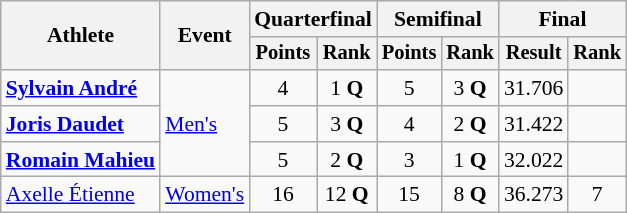<table class="wikitable" style="font-size:90%;">
<tr>
<th rowspan=2>Athlete</th>
<th rowspan=2>Event</th>
<th colspan=2>Quarterfinal</th>
<th colspan=2>Semifinal</th>
<th colspan=2>Final</th>
</tr>
<tr style="font-size:95%">
<th>Points</th>
<th>Rank</th>
<th>Points</th>
<th>Rank</th>
<th>Result</th>
<th>Rank</th>
</tr>
<tr align=center>
<td align=left><strong><a href='#'>Sylvain André</a></strong></td>
<td align=left rowspan=3><a href='#'>Men's</a></td>
<td>4</td>
<td>1 <strong>Q</strong></td>
<td>5</td>
<td>3 <strong>Q</strong></td>
<td>31.706</td>
<td></td>
</tr>
<tr align=center>
<td align=left><strong><a href='#'>Joris Daudet</a></strong></td>
<td>5</td>
<td>3 <strong>Q</strong></td>
<td>4</td>
<td>2 <strong>Q</strong></td>
<td>31.422</td>
<td></td>
</tr>
<tr align=center>
<td align=left><strong><a href='#'>Romain Mahieu</a></strong></td>
<td>5</td>
<td>2 <strong>Q</strong></td>
<td>3</td>
<td>1 <strong>Q</strong></td>
<td>32.022</td>
<td></td>
</tr>
<tr align=center>
<td align=left><a href='#'>Axelle Étienne</a></td>
<td align=left><a href='#'>Women's</a></td>
<td>16</td>
<td>12 <strong>Q</strong></td>
<td>15</td>
<td>8 <strong>Q</strong></td>
<td>36.273</td>
<td>7</td>
</tr>
</table>
